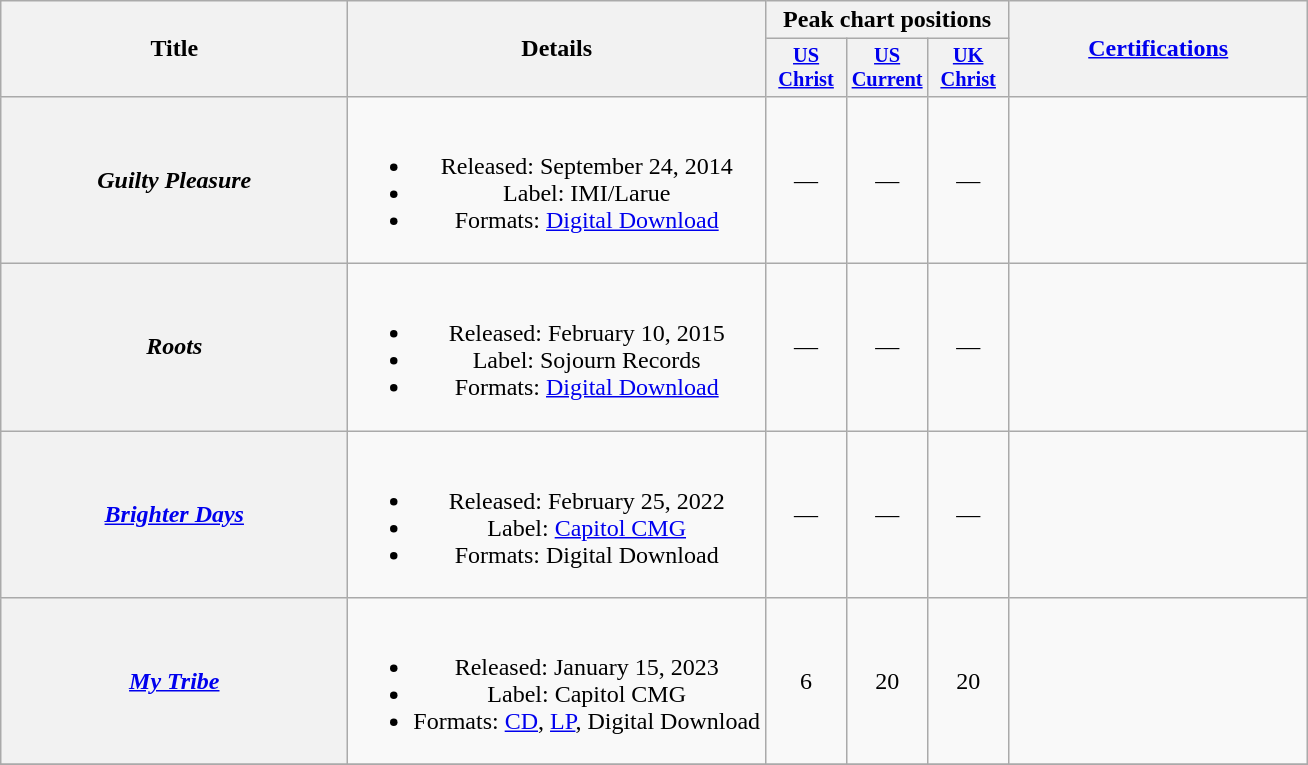<table class="wikitable plainrowheaders" style="text-align:center;">
<tr>
<th rowspan="2" scope="col" style="width:14em;">Title</th>
<th rowspan="2" scope="col">Details</th>
<th colspan="3">Peak chart positions</th>
<th rowspan="2" scope="col" style="width:12em;"><a href='#'>Certifications</a></th>
</tr>
<tr>
<th scope="col" style="width:3.5em;font-size:85%;"><a href='#'>US<br>Christ</a></th>
<th scope="col" style="width:3.5em;font-size:85%;"><a href='#'>US<br>Current</a></th>
<th scope="col" style="width:3.5em;font-size:85%;"><a href='#'>UK<br>Christ</a></th>
</tr>
<tr>
<th scope="row"><em>Guilty Pleasure</em></th>
<td><br><ul><li>Released: September 24, 2014</li><li>Label: IMI/Larue</li><li>Formats: <a href='#'>Digital Download</a></li></ul></td>
<td>—</td>
<td>—</td>
<td>—</td>
<td></td>
</tr>
<tr>
<th scope="row"><em>Roots</em></th>
<td><br><ul><li>Released: February 10, 2015</li><li>Label: Sojourn Records</li><li>Formats: <a href='#'>Digital Download</a></li></ul></td>
<td>—</td>
<td>—</td>
<td>—</td>
<td></td>
</tr>
<tr>
<th scope="row"><em><a href='#'>Brighter Days</a></em></th>
<td><br><ul><li>Released: February 25, 2022</li><li>Label: <a href='#'>Capitol CMG</a></li><li>Formats: Digital Download</li></ul></td>
<td>—</td>
<td>—</td>
<td>—</td>
<td></td>
</tr>
<tr>
<th scope="row"><em><a href='#'>My Tribe</a></em></th>
<td><br><ul><li>Released: January 15, 2023</li><li>Label: Capitol CMG</li><li>Formats: <a href='#'>CD</a>, <a href='#'>LP</a>, Digital Download</li></ul></td>
<td>6</td>
<td>20</td>
<td>20</td>
<td></td>
</tr>
<tr>
</tr>
</table>
